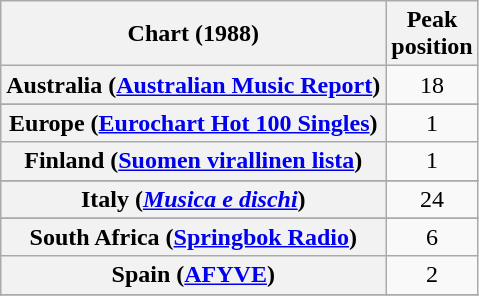<table class="wikitable sortable plainrowheaders" style="text-align:center">
<tr>
<th scope="col">Chart (1988)</th>
<th scope="col">Peak<br>position</th>
</tr>
<tr>
<th scope="row">Australia (<a href='#'>Australian Music Report</a>)</th>
<td>18</td>
</tr>
<tr>
</tr>
<tr>
</tr>
<tr>
</tr>
<tr>
<th scope="row">Europe (<a href='#'>Eurochart Hot 100 Singles</a>)</th>
<td>1</td>
</tr>
<tr>
<th scope="row">Finland (<a href='#'>Suomen virallinen lista</a>)</th>
<td>1</td>
</tr>
<tr>
</tr>
<tr>
</tr>
<tr>
<th scope="row">Italy (<em><a href='#'>Musica e dischi</a></em>)</th>
<td>24</td>
</tr>
<tr>
</tr>
<tr>
</tr>
<tr>
</tr>
<tr>
</tr>
<tr>
<th scope="row">South Africa (<a href='#'>Springbok Radio</a>)</th>
<td>6</td>
</tr>
<tr>
<th scope="row">Spain (<a href='#'>AFYVE</a>)</th>
<td>2</td>
</tr>
<tr>
</tr>
<tr>
</tr>
<tr>
</tr>
<tr>
</tr>
</table>
